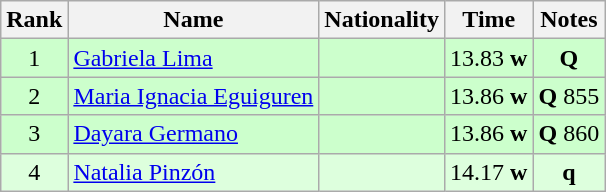<table class="wikitable sortable" style="text-align:center">
<tr>
<th>Rank</th>
<th>Name</th>
<th>Nationality</th>
<th>Time</th>
<th>Notes</th>
</tr>
<tr bgcolor=ccffcc>
<td align=center>1</td>
<td align=left><a href='#'>Gabriela Lima</a></td>
<td align=left></td>
<td>13.83 <strong>w</strong></td>
<td><strong>Q</strong></td>
</tr>
<tr bgcolor=ccffcc>
<td align=center>2</td>
<td align=left><a href='#'>Maria Ignacia Eguiguren</a></td>
<td align=left></td>
<td>13.86 <strong>w</strong></td>
<td><strong>Q</strong> 855</td>
</tr>
<tr bgcolor=ccffcc>
<td align=center>3</td>
<td align=left><a href='#'>Dayara Germano</a></td>
<td align=left></td>
<td>13.86 <strong>w</strong></td>
<td><strong>Q</strong> 860</td>
</tr>
<tr bgcolor=ddffdd>
<td align=center>4</td>
<td align=left><a href='#'>Natalia Pinzón</a></td>
<td align=left></td>
<td>14.17 <strong>w</strong></td>
<td><strong>q</strong></td>
</tr>
</table>
